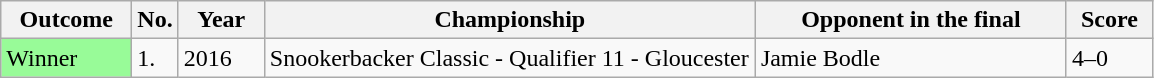<table class="sortable wikitable">
<tr>
<th width="80">Outcome</th>
<th width="20">No.</th>
<th width="50">Year</th>
<th width="320">Championship</th>
<th width="200">Opponent in the final</th>
<th width="50">Score</th>
</tr>
<tr>
<td style="background:#98FB98">Winner</td>
<td>1.</td>
<td>2016</td>
<td>Snookerbacker Classic - Qualifier 11 - Gloucester</td>
<td> Jamie Bodle</td>
<td>4–0</td>
</tr>
</table>
